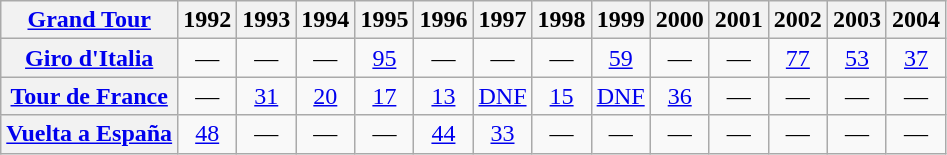<table class="wikitable plainrowheaders">
<tr>
<th scope="col"><a href='#'>Grand Tour</a></th>
<th scope="col">1992</th>
<th scope="col">1993</th>
<th scope="col">1994</th>
<th scope="col">1995</th>
<th scope="col">1996</th>
<th scope="col">1997</th>
<th scope="col">1998</th>
<th scope="col">1999</th>
<th scope="col">2000</th>
<th scope="col">2001</th>
<th scope="col">2002</th>
<th scope="col">2003</th>
<th scope="col">2004</th>
</tr>
<tr style="text-align:center;">
<th scope="row"> <a href='#'>Giro d'Italia</a></th>
<td>—</td>
<td>—</td>
<td>—</td>
<td><a href='#'>95</a></td>
<td>—</td>
<td>—</td>
<td>—</td>
<td><a href='#'>59</a></td>
<td>—</td>
<td>—</td>
<td><a href='#'>77</a></td>
<td><a href='#'>53</a></td>
<td><a href='#'>37</a></td>
</tr>
<tr style="text-align:center;">
<th scope="row"> <a href='#'>Tour de France</a></th>
<td>—</td>
<td><a href='#'>31</a></td>
<td><a href='#'>20</a></td>
<td><a href='#'>17</a></td>
<td><a href='#'>13</a></td>
<td><a href='#'>DNF</a></td>
<td><a href='#'>15</a></td>
<td><a href='#'>DNF</a></td>
<td><a href='#'>36</a></td>
<td>—</td>
<td>—</td>
<td>—</td>
<td>—</td>
</tr>
<tr style="text-align:center;">
<th scope="row"> <a href='#'>Vuelta a España</a></th>
<td><a href='#'>48</a></td>
<td>—</td>
<td>—</td>
<td>—</td>
<td><a href='#'>44</a></td>
<td><a href='#'>33</a></td>
<td>—</td>
<td>—</td>
<td>—</td>
<td>—</td>
<td>—</td>
<td>—</td>
<td>—</td>
</tr>
</table>
